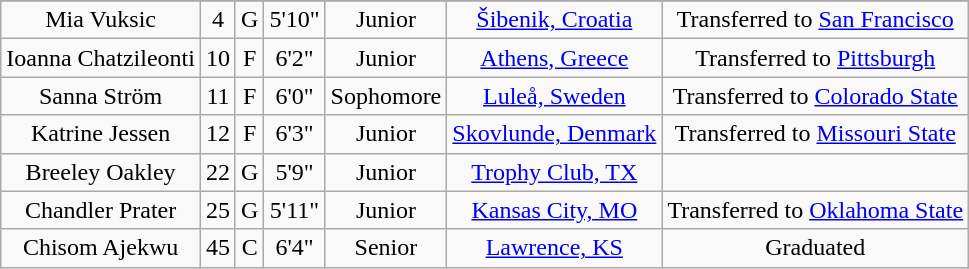<table class="wikitable sortable" style="text-align: center">
<tr align=center>
</tr>
<tr>
<td>Mia Vuksic</td>
<td>4</td>
<td>G</td>
<td>5'10"</td>
<td>Junior</td>
<td><a href='#'>Šibenik, Croatia</a></td>
<td>Transferred to <a href='#'>San Francisco</a></td>
</tr>
<tr>
<td>Ioanna Chatzileonti</td>
<td>10</td>
<td>F</td>
<td>6'2"</td>
<td>Junior</td>
<td><a href='#'>Athens, Greece</a></td>
<td>Transferred to <a href='#'>Pittsburgh</a></td>
</tr>
<tr>
<td>Sanna Ström</td>
<td>11</td>
<td>F</td>
<td>6'0"</td>
<td>Sophomore</td>
<td><a href='#'>Luleå, Sweden</a></td>
<td>Transferred to <a href='#'>Colorado State</a></td>
</tr>
<tr>
<td>Katrine Jessen</td>
<td>12</td>
<td>F</td>
<td>6'3"</td>
<td>Junior</td>
<td><a href='#'>Skovlunde, Denmark</a></td>
<td>Transferred to <a href='#'>Missouri State</a></td>
</tr>
<tr>
<td>Breeley Oakley</td>
<td>22</td>
<td>G</td>
<td>5'9"</td>
<td>Junior</td>
<td><a href='#'>Trophy Club, TX</a></td>
<td></td>
</tr>
<tr>
<td>Chandler Prater</td>
<td>25</td>
<td>G</td>
<td>5'11"</td>
<td> Junior</td>
<td><a href='#'>Kansas City, MO</a></td>
<td>Transferred to <a href='#'>Oklahoma State</a></td>
</tr>
<tr>
<td>Chisom Ajekwu</td>
<td>45</td>
<td>C</td>
<td>6'4"</td>
<td>Senior</td>
<td><a href='#'>Lawrence, KS</a></td>
<td>Graduated</td>
</tr>
</table>
